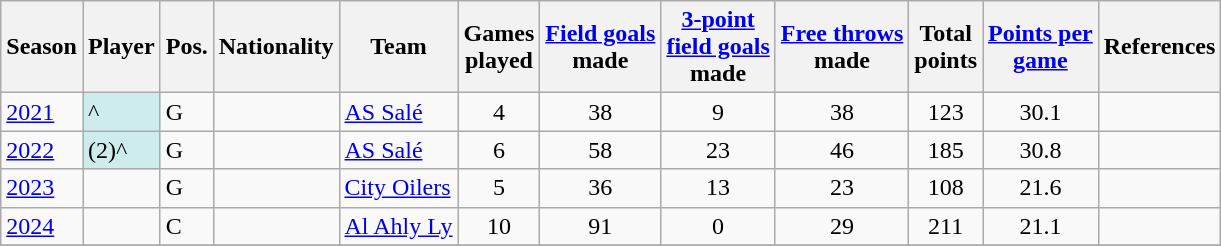<table class="wikitable sortable">
<tr>
<th>Season</th>
<th>Player</th>
<th>Pos.</th>
<th>Nationality</th>
<th>Team</th>
<th>Games<br>played</th>
<th scope="col"><a href='#'>Field goals</a><br>made</th>
<th scope="col" data-sort-type="number"><a href='#'>3-point<br>field goals</a><br>made</th>
<th scope="col"><a href='#'>Free throws</a><br>made</th>
<th scope="col">Total<br>points</th>
<th scope="col"><a href='#'>Points per<br>game</a></th>
<th class="unsortable">References</th>
</tr>
<tr>
<td><a href='#'>2021</a></td>
<td style="background-color:#CFECEC;">^</td>
<td>G</td>
<td></td>
<td> <a href='#'>AS Salé</a></td>
<td align=center>4</td>
<td align=center>38</td>
<td align=center>9</td>
<td align=center>38</td>
<td align=center>123</td>
<td align=center>30.1</td>
<td align=center></td>
</tr>
<tr>
<td><a href='#'>2022</a></td>
<td style="background-color:#CFECEC;"> (2)^</td>
<td>G</td>
<td></td>
<td> <a href='#'>AS Salé</a></td>
<td align=center>6</td>
<td align=center>58</td>
<td align=center>23</td>
<td align=center>46</td>
<td align=center>185</td>
<td align=center>30.8</td>
<td align=center></td>
</tr>
<tr>
<td><a href='#'>2023</a></td>
<td></td>
<td>G</td>
<td></td>
<td> <a href='#'>City Oilers</a></td>
<td align=center>5</td>
<td align=center>36</td>
<td align=center>13</td>
<td align=center>23</td>
<td align=center>108</td>
<td align=center>21.6</td>
<td></td>
</tr>
<tr>
<td><a href='#'>2024</a></td>
<td></td>
<td>C</td>
<td></td>
<td> <a href='#'>Al Ahly Ly</a></td>
<td align=center>10</td>
<td align=center>91</td>
<td align=center>0</td>
<td align=center>29</td>
<td align=center>211</td>
<td align=center>21.1</td>
<td align="center"></td>
</tr>
<tr>
</tr>
</table>
